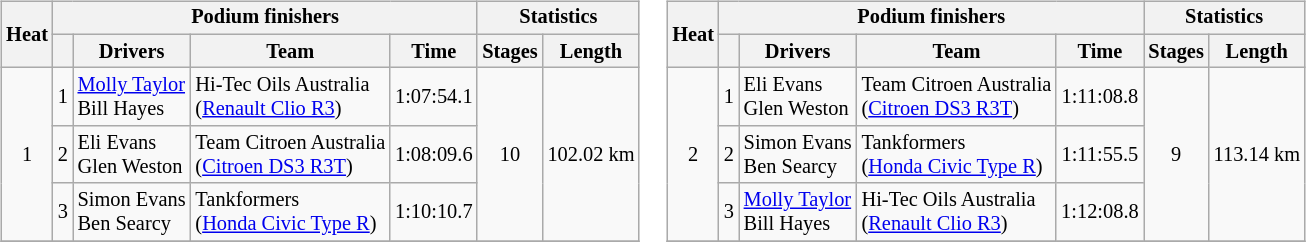<table>
<tr>
<td><br><table class="wikitable" style="font-size: 85%">
<tr>
<th rowspan=2>Heat</th>
<th colspan=4>Podium finishers</th>
<th colspan=2>Statistics</th>
</tr>
<tr>
<th></th>
<th>Drivers</th>
<th>Team</th>
<th>Time</th>
<th>Stages</th>
<th>Length</th>
</tr>
<tr>
<td rowspan=3 align=center>1</td>
<td align=center>1</td>
<td> <a href='#'>Molly Taylor</a> <br> Bill Hayes</td>
<td> Hi-Tec Oils Australia <br> (<a href='#'>Renault Clio R3</a>)</td>
<td align=center>1:07:54.1</td>
<td rowspan=3 align=center>10</td>
<td rowspan=3 align=center>102.02 km</td>
</tr>
<tr>
<td align=center>2</td>
<td> Eli Evans <br> Glen Weston</td>
<td> Team Citroen Australia <br> (<a href='#'>Citroen DS3 R3T</a>)</td>
<td align=center>1:08:09.6</td>
</tr>
<tr>
<td align=center>3</td>
<td> Simon Evans <br> Ben Searcy</td>
<td> Tankformers <br> (<a href='#'>Honda Civic Type R</a>)</td>
<td align=center>1:10:10.7</td>
</tr>
<tr>
</tr>
</table>
</td>
<td valign="top"><br><table align="right" class="wikitable" style="font-size: 85%;">
<tr>
<th rowspan=2>Heat</th>
<th colspan=4>Podium finishers</th>
<th colspan=2>Statistics</th>
</tr>
<tr>
<th></th>
<th>Drivers</th>
<th>Team</th>
<th>Time</th>
<th>Stages</th>
<th>Length</th>
</tr>
<tr>
<td rowspan=3 align=center>2</td>
<td align=center>1</td>
<td> Eli Evans <br> Glen Weston</td>
<td> Team Citroen Australia <br> (<a href='#'>Citroen DS3 R3T</a>)</td>
<td align=center>1:11:08.8</td>
<td rowspan=3 align=center>9</td>
<td rowspan=3 align=center>113.14 km</td>
</tr>
<tr>
<td align=center>2</td>
<td> Simon Evans <br> Ben Searcy</td>
<td> Tankformers <br> (<a href='#'>Honda Civic Type R</a>)</td>
<td align=center>1:11:55.5</td>
</tr>
<tr>
<td align=center>3</td>
<td> <a href='#'>Molly Taylor</a> <br> Bill Hayes</td>
<td> Hi-Tec Oils Australia <br> (<a href='#'>Renault Clio R3</a>)</td>
<td align=center>1:12:08.8</td>
</tr>
<tr>
</tr>
</table>
</td>
</tr>
</table>
